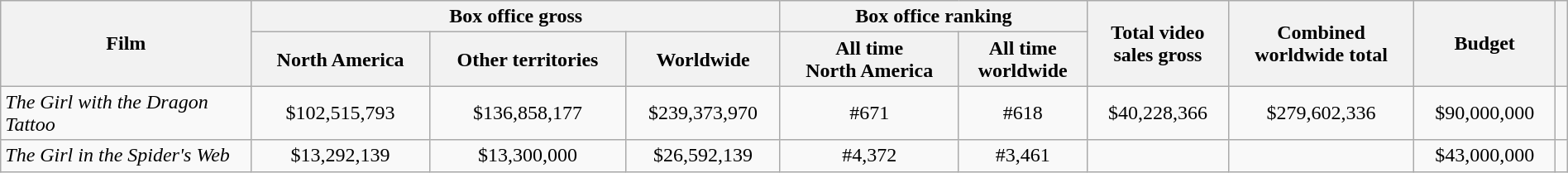<table class="wikitable sortable" width=100% border="1" style="text-align: center;">
<tr>
<th rowspan="2" style="width:16%;">Film</th>
<th colspan="3">Box office gross</th>
<th colspan="2">Box office ranking</th>
<th rowspan="2">Total video<br>sales gross</th>
<th rowspan="2">Combined<br>worldwide total</th>
<th rowspan="2">Budget</th>
<th rowspan="2"></th>
</tr>
<tr>
<th>North America</th>
<th>Other territories</th>
<th>Worldwide</th>
<th>All time <br>North America</th>
<th>All time <br>worldwide</th>
</tr>
<tr>
<td style="text-align: left;"><em>The Girl with the Dragon Tattoo</em></td>
<td>$102,515,793</td>
<td>$136,858,177</td>
<td>$239,373,970</td>
<td>#671</td>
<td>#618</td>
<td>$40,228,366</td>
<td>$279,602,336</td>
<td>$90,000,000</td>
<td></td>
</tr>
<tr>
<td style="text-align: left;"><em>The Girl in the Spider's Web</em></td>
<td>$13,292,139</td>
<td>$13,300,000</td>
<td>$26,592,139</td>
<td>#4,372</td>
<td>#3,461</td>
<td></td>
<td></td>
<td>$43,000,000</td>
<td></td>
</tr>
</table>
